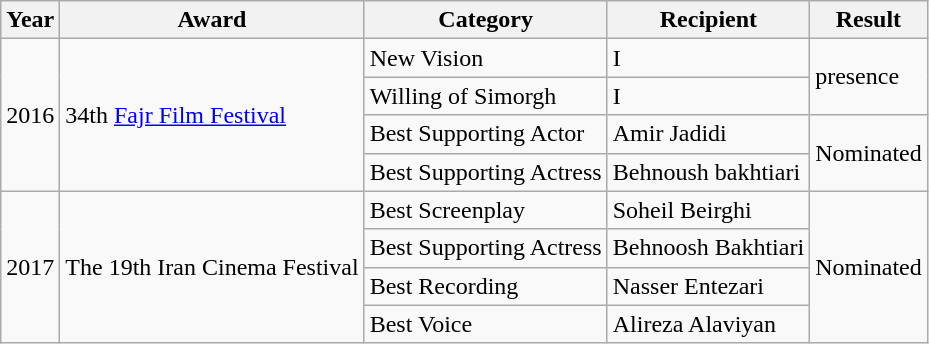<table class="wikitable sortable">
<tr>
<th>Year</th>
<th>Award</th>
<th>Category</th>
<th>Recipient</th>
<th>Result</th>
</tr>
<tr>
<td rowspan="4">2016</td>
<td rowspan="4">34th <a href='#'>Fajr Film Festival</a></td>
<td>New Vision</td>
<td I>I</td>
<td rowspan="2">presence</td>
</tr>
<tr>
<td>Willing of Simorgh</td>
<td I>I</td>
</tr>
<tr>
<td>Best Supporting Actor</td>
<td Amir Jadidi>Amir Jadidi</td>
<td rowspan="2">Nominated</td>
</tr>
<tr>
<td>Best Supporting Actress</td>
<td>Behnoush bakhtiari</td>
</tr>
<tr>
<td rowspan="4">2017</td>
<td rowspan="4">The 19th Iran Cinema Festival</td>
<td>Best Screenplay</td>
<td>Soheil Beirghi</td>
<td rowspan="4">Nominated</td>
</tr>
<tr>
<td>Best Supporting Actress</td>
<td>Behnoosh Bakhtiari</td>
</tr>
<tr>
<td>Best Recording</td>
<td>Nasser Entezari</td>
</tr>
<tr>
<td>Best Voice</td>
<td>Alireza Alaviyan</td>
</tr>
</table>
